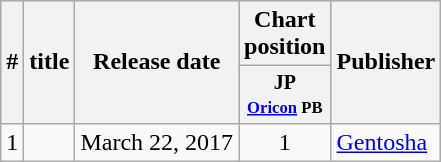<table class="wikitable" style="text-align:center">
<tr style="background:#CCCCCC;">
<th rowspan="2">#</th>
<th rowspan="2">title</th>
<th rowspan="2">Release date</th>
<th colspan="1">Chart<br>position</th>
<th rowspan="2">Publisher</th>
</tr>
<tr style="font-size:smaller;">
<th width="35">JP<br><small><a href='#'>Oricon</a> PB</small><br></th>
</tr>
<tr>
<td>1</td>
<td align="left"></td>
<td align="right">March 22, 2017</td>
<td align="center">1</td>
<td align="left"><a href='#'>Gentosha</a></td>
</tr>
</table>
